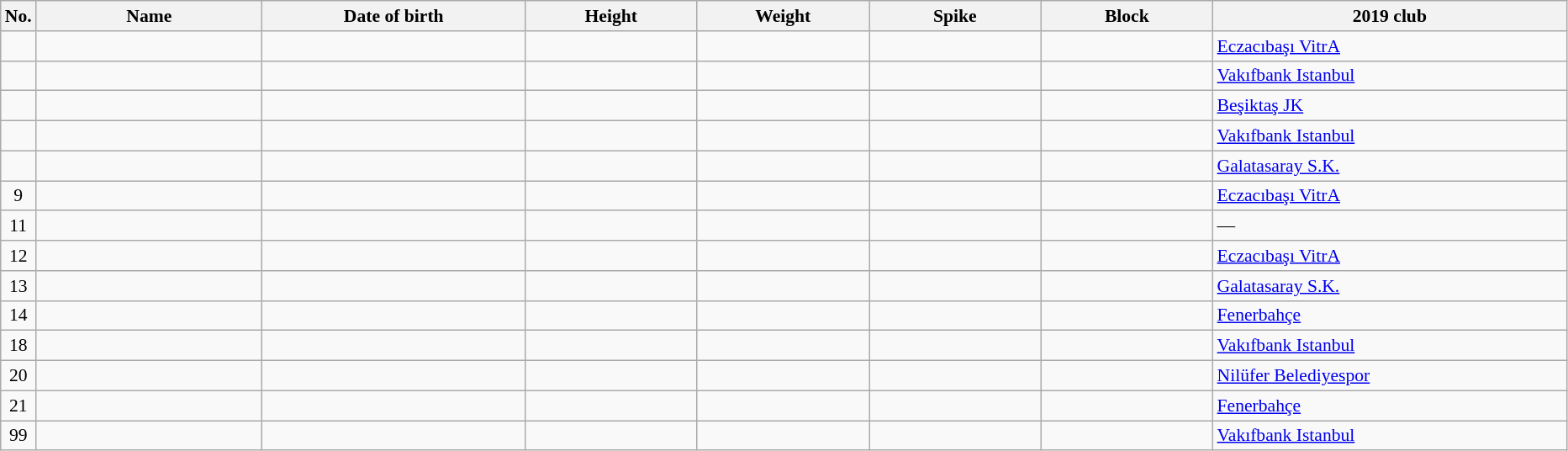<table class="wikitable sortable" style="font-size:90%; text-align:center;">
<tr>
<th>No.</th>
<th style="width:12em">Name</th>
<th style="width:14em">Date of birth</th>
<th style="width:9em">Height</th>
<th style="width:9em">Weight</th>
<th style="width:9em">Spike</th>
<th style="width:9em">Block</th>
<th style="width:19em">2019 club</th>
</tr>
<tr>
<td></td>
<td align=left></td>
<td align=right></td>
<td></td>
<td></td>
<td></td>
<td></td>
<td align=left> <a href='#'>Eczacıbaşı VitrA</a></td>
</tr>
<tr>
<td></td>
<td align=left></td>
<td align=right></td>
<td></td>
<td></td>
<td></td>
<td></td>
<td align=left> <a href='#'>Vakıfbank Istanbul</a></td>
</tr>
<tr>
<td></td>
<td align=left></td>
<td align=right></td>
<td></td>
<td></td>
<td></td>
<td></td>
<td align=left> <a href='#'>Beşiktaş JK</a></td>
</tr>
<tr>
<td></td>
<td align=left></td>
<td align=right></td>
<td></td>
<td></td>
<td></td>
<td></td>
<td align=left> <a href='#'>Vakıfbank Istanbul</a></td>
</tr>
<tr>
<td></td>
<td align=left></td>
<td align=right></td>
<td></td>
<td></td>
<td></td>
<td></td>
<td align=left> <a href='#'>Galatasaray S.K.</a></td>
</tr>
<tr>
<td>9</td>
<td align=left></td>
<td align=right></td>
<td></td>
<td></td>
<td></td>
<td></td>
<td align=left> <a href='#'>Eczacıbaşı VitrA</a></td>
</tr>
<tr>
<td>11</td>
<td align=left></td>
<td align=right></td>
<td></td>
<td></td>
<td></td>
<td></td>
<td align=left>—</td>
</tr>
<tr>
<td>12</td>
<td align=left></td>
<td align=right></td>
<td></td>
<td></td>
<td></td>
<td></td>
<td align=left> <a href='#'>Eczacıbaşı VitrA</a></td>
</tr>
<tr>
<td>13</td>
<td align=left></td>
<td align=right></td>
<td></td>
<td></td>
<td></td>
<td></td>
<td align=left> <a href='#'>Galatasaray S.K.</a></td>
</tr>
<tr>
<td>14</td>
<td align=left></td>
<td align=right></td>
<td></td>
<td></td>
<td></td>
<td></td>
<td align=left> <a href='#'>Fenerbahçe</a></td>
</tr>
<tr>
<td>18</td>
<td align=left></td>
<td align=right></td>
<td></td>
<td></td>
<td></td>
<td></td>
<td align=left> <a href='#'>Vakıfbank Istanbul</a></td>
</tr>
<tr>
<td>20</td>
<td align=left></td>
<td align=right></td>
<td></td>
<td></td>
<td></td>
<td></td>
<td align=left> <a href='#'>Nilüfer Belediyespor</a></td>
</tr>
<tr>
<td>21</td>
<td align=left></td>
<td align=right></td>
<td></td>
<td></td>
<td></td>
<td></td>
<td align=left> <a href='#'>Fenerbahçe</a></td>
</tr>
<tr>
<td>99</td>
<td align=left></td>
<td align=right></td>
<td></td>
<td></td>
<td></td>
<td></td>
<td align=left> <a href='#'>Vakıfbank Istanbul</a></td>
</tr>
</table>
